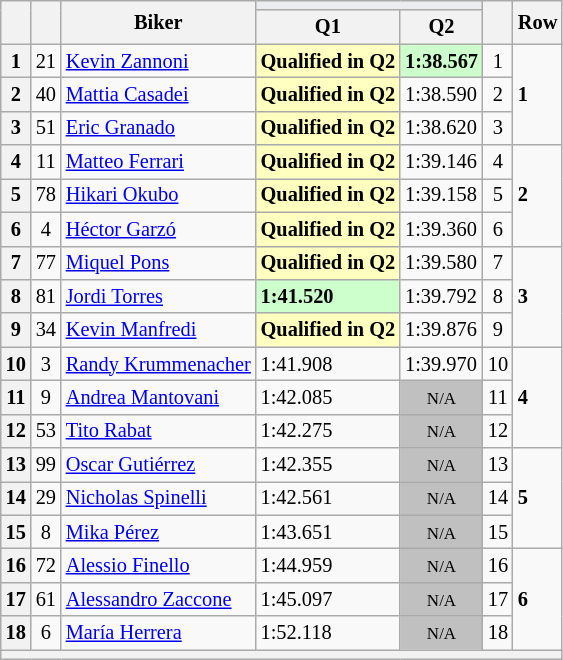<table class="wikitable sortable" style="font-size: 85%;">
<tr>
<th rowspan="2"></th>
<th rowspan="2"></th>
<th rowspan="2">Biker</th>
<th colspan="2" style="background:#eaecf0; text-align:center;"></th>
<th rowspan="2"></th>
<th rowspan="2">Row</th>
</tr>
<tr>
<th scope="col">Q1</th>
<th scope="col">Q2</th>
</tr>
<tr>
<th scope="row">1</th>
<td align="center">21</td>
<td> <a href='#'>Kevin Zannoni</a></td>
<td style="background:#ffffbf;"><strong>Qualified in Q2</strong></td>
<td style="background:#ccffcc;"><strong>1:38.567</strong></td>
<td align="center">1</td>
<td rowspan="3"><strong>1</strong></td>
</tr>
<tr>
<th scope="row">2</th>
<td align="center">40</td>
<td> <a href='#'>Mattia Casadei</a></td>
<td style="background:#ffffbf;"><strong>Qualified in Q2</strong></td>
<td>1:38.590</td>
<td align="center">2</td>
</tr>
<tr>
<th scope="row">3</th>
<td align="center">51</td>
<td> <a href='#'>Eric Granado</a></td>
<td style="background:#ffffbf;"><strong>Qualified in Q2</strong></td>
<td>1:38.620</td>
<td align="center">3</td>
</tr>
<tr>
<th scope="row">4</th>
<td align="center">11</td>
<td> <a href='#'>Matteo Ferrari</a></td>
<td style="background:#ffffbf;"><strong>Qualified in Q2</strong></td>
<td>1:39.146</td>
<td align="center">4</td>
<td rowspan="3"><strong>2</strong></td>
</tr>
<tr>
<th scope="row">5</th>
<td align="center">78</td>
<td> <a href='#'>Hikari Okubo</a></td>
<td style="background:#ffffbf;"><strong>Qualified in Q2</strong></td>
<td>1:39.158</td>
<td align="center">5</td>
</tr>
<tr>
<th scope="row">6</th>
<td align="center">4</td>
<td> <a href='#'>Héctor Garzó</a></td>
<td style="background:#ffffbf;"><strong>Qualified in Q2</strong></td>
<td>1:39.360</td>
<td align="center">6</td>
</tr>
<tr>
<th scope="row">7</th>
<td align="center">77</td>
<td> <a href='#'>Miquel Pons</a></td>
<td style="background:#ffffbf;"><strong>Qualified in Q2</strong></td>
<td>1:39.580</td>
<td align="center">7</td>
<td rowspan="3"><strong>3</strong></td>
</tr>
<tr>
<th scope="row">8</th>
<td align="center">81</td>
<td> <a href='#'>Jordi Torres</a></td>
<td style="background:#ccffcc;"><strong>1:41.520</strong></td>
<td>1:39.792</td>
<td align="center">8</td>
</tr>
<tr>
<th scope="row">9</th>
<td align="center">34</td>
<td> <a href='#'>Kevin Manfredi</a></td>
<td style="background:#ffffbf;"><strong>Qualified in Q2</strong></td>
<td>1:39.876</td>
<td align="center">9</td>
</tr>
<tr>
<th scope="row">10</th>
<td align="center">3</td>
<td> <a href='#'>Randy Krummenacher</a></td>
<td>1:41.908</td>
<td>1:39.970</td>
<td align="center">10</td>
<td rowspan="3"><strong>4</strong></td>
</tr>
<tr>
<th scope="row">11</th>
<td align="center">9</td>
<td> <a href='#'>Andrea Mantovani</a></td>
<td>1:42.085</td>
<td style="background: silver" align="center" data-sort-value="11"><small>N/A</small></td>
<td align="center">11</td>
</tr>
<tr>
<th scope="row">12</th>
<td align="center">53</td>
<td> <a href='#'>Tito Rabat</a></td>
<td>1:42.275</td>
<td style="background: silver" align="center" data-sort-value="12"><small>N/A</small></td>
<td align="center">12</td>
</tr>
<tr>
<th scope="row">13</th>
<td align="center">99</td>
<td> <a href='#'>Oscar Gutiérrez</a></td>
<td>1:42.355</td>
<td style="background: silver" align="center" data-sort-value="13"><small>N/A</small></td>
<td align="center">13</td>
<td rowspan="3"><strong>5</strong></td>
</tr>
<tr>
<th scope="row">14</th>
<td align="center">29</td>
<td> <a href='#'>Nicholas Spinelli</a></td>
<td>1:42.561</td>
<td style="background: silver" align="center" data-sort-value="14"><small>N/A</small></td>
<td align="center">14</td>
</tr>
<tr>
<th scope="row">15</th>
<td align="center">8</td>
<td> <a href='#'>Mika Pérez</a></td>
<td>1:43.651</td>
<td style="background: silver" align="center" data-sort-value="15"><small>N/A</small></td>
<td align="center">15</td>
</tr>
<tr>
<th scope="row">16</th>
<td align="center">72</td>
<td> <a href='#'>Alessio Finello</a></td>
<td>1:44.959</td>
<td style="background: silver" align="center" data-sort-value="16"><small>N/A</small></td>
<td align="center">16</td>
<td rowspan="3"><strong>6</strong></td>
</tr>
<tr>
<th scope="row">17</th>
<td align="center">61</td>
<td> <a href='#'>Alessandro Zaccone</a></td>
<td>1:45.097</td>
<td style="background: silver" align="center" data-sort-value="17"><small>N/A</small></td>
<td align="center">17</td>
</tr>
<tr>
<th scope="row">18</th>
<td align="center">6</td>
<td> <a href='#'>María Herrera</a></td>
<td>1:52.118</td>
<td style="background: silver" align="center" data-sort-value="18"><small>N/A</small></td>
<td align="center">18</td>
</tr>
<tr>
<th colspan="7"></th>
</tr>
</table>
